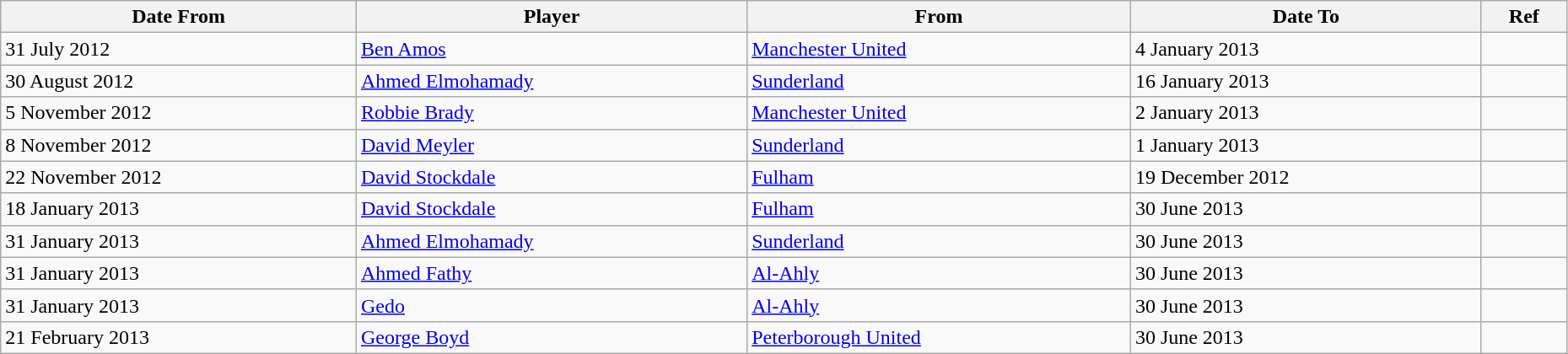<table class="wikitable" style="text-align:center; font-size:95&;width:98%; text-align:left">
<tr>
<th>Date From</th>
<th>Player</th>
<th>From</th>
<th>Date To</th>
<th>Ref</th>
</tr>
<tr>
<td>31 July 2012</td>
<td> <a href='#'>Ben Amos</a></td>
<td> <a href='#'>Manchester United</a></td>
<td>4 January 2013</td>
<td></td>
</tr>
<tr>
<td>30 August 2012</td>
<td> <a href='#'>Ahmed Elmohamady</a></td>
<td> <a href='#'>Sunderland</a></td>
<td>16 January 2013</td>
<td></td>
</tr>
<tr>
<td>5 November 2012</td>
<td> <a href='#'>Robbie Brady</a></td>
<td> <a href='#'>Manchester United</a></td>
<td>2 January 2013</td>
<td></td>
</tr>
<tr>
<td>8 November 2012</td>
<td> <a href='#'>David Meyler</a></td>
<td> <a href='#'>Sunderland</a></td>
<td>1 January 2013</td>
<td></td>
</tr>
<tr>
<td>22 November 2012</td>
<td> <a href='#'>David Stockdale</a></td>
<td> <a href='#'>Fulham</a></td>
<td>19 December 2012</td>
<td></td>
</tr>
<tr>
<td>18 January 2013</td>
<td> <a href='#'>David Stockdale</a></td>
<td> <a href='#'>Fulham</a></td>
<td>30 June 2013</td>
<td></td>
</tr>
<tr>
<td>31 January 2013</td>
<td> <a href='#'>Ahmed Elmohamady</a></td>
<td> <a href='#'>Sunderland</a></td>
<td>30 June 2013</td>
<td></td>
</tr>
<tr>
<td>31 January 2013</td>
<td> <a href='#'>Ahmed Fathy</a></td>
<td> <a href='#'>Al-Ahly</a></td>
<td>30 June 2013</td>
<td></td>
</tr>
<tr>
<td>31 January 2013</td>
<td> <a href='#'>Gedo</a></td>
<td> <a href='#'>Al-Ahly</a></td>
<td>30 June 2013</td>
<td></td>
</tr>
<tr>
<td>21 February 2013</td>
<td> <a href='#'>George Boyd</a></td>
<td> <a href='#'>Peterborough United</a></td>
<td>30 June 2013</td>
<td></td>
</tr>
</table>
